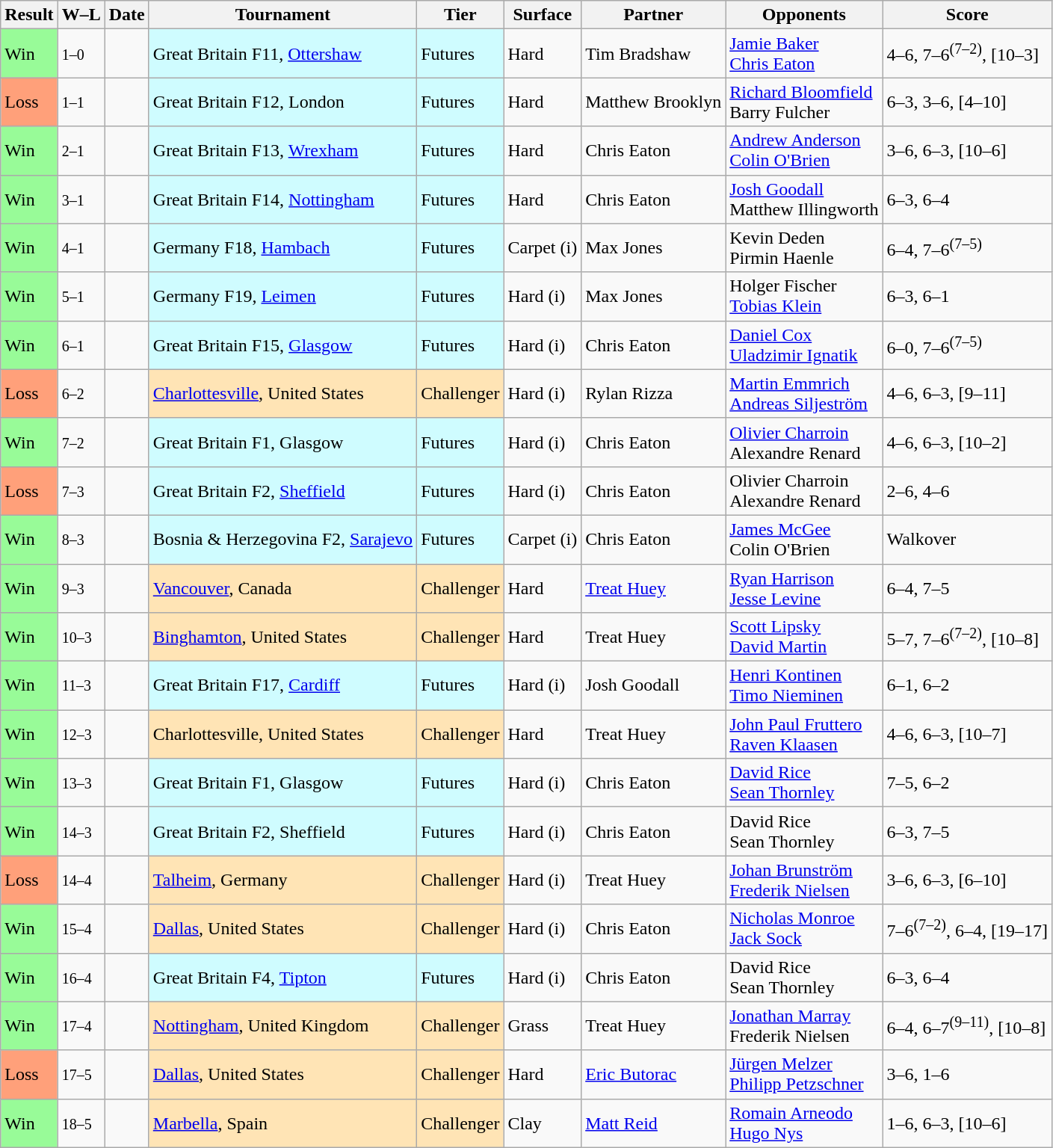<table class="sortable wikitable">
<tr>
<th>Result</th>
<th class="unsortable">W–L</th>
<th>Date</th>
<th>Tournament</th>
<th>Tier</th>
<th>Surface</th>
<th>Partner</th>
<th>Opponents</th>
<th class="unsortable">Score</th>
</tr>
<tr>
<td bgcolor=98FB98>Win</td>
<td><small>1–0</small></td>
<td></td>
<td style="background:#cffcff;">Great Britain F11, <a href='#'>Ottershaw</a></td>
<td style="background:#cffcff;">Futures</td>
<td>Hard</td>
<td> Tim Bradshaw</td>
<td> <a href='#'>Jamie Baker</a><br> <a href='#'>Chris Eaton</a></td>
<td>4–6, 7–6<sup>(7–2)</sup>, [10–3]</td>
</tr>
<tr>
<td bgcolor=FFA07A>Loss</td>
<td><small>1–1</small></td>
<td></td>
<td style="background:#cffcff;">Great Britain F12, London</td>
<td style="background:#cffcff;">Futures</td>
<td>Hard</td>
<td> Matthew Brooklyn</td>
<td> <a href='#'>Richard Bloomfield</a><br> Barry Fulcher</td>
<td>6–3, 3–6, [4–10]</td>
</tr>
<tr>
<td bgcolor=98FB98>Win</td>
<td><small>2–1</small></td>
<td></td>
<td style="background:#cffcff;">Great Britain F13, <a href='#'>Wrexham</a></td>
<td style="background:#cffcff;">Futures</td>
<td>Hard</td>
<td> Chris Eaton</td>
<td> <a href='#'>Andrew Anderson</a><br> <a href='#'>Colin O'Brien</a></td>
<td>3–6, 6–3, [10–6]</td>
</tr>
<tr>
<td bgcolor=98FB98>Win</td>
<td><small>3–1</small></td>
<td></td>
<td style="background:#cffcff;">Great Britain F14, <a href='#'>Nottingham</a></td>
<td style="background:#cffcff;">Futures</td>
<td>Hard</td>
<td> Chris Eaton</td>
<td> <a href='#'>Josh Goodall</a><br> Matthew Illingworth</td>
<td>6–3, 6–4</td>
</tr>
<tr>
<td bgcolor=98FB98>Win</td>
<td><small>4–1</small></td>
<td></td>
<td style="background:#cffcff;">Germany F18, <a href='#'>Hambach</a></td>
<td style="background:#cffcff;">Futures</td>
<td>Carpet (i)</td>
<td> Max Jones</td>
<td> Kevin Deden<br> Pirmin Haenle</td>
<td>6–4, 7–6<sup>(7–5)</sup></td>
</tr>
<tr>
<td bgcolor=98FB98>Win</td>
<td><small>5–1</small></td>
<td></td>
<td style="background:#cffcff;">Germany F19, <a href='#'>Leimen</a></td>
<td style="background:#cffcff;">Futures</td>
<td>Hard (i)</td>
<td> Max Jones</td>
<td> Holger Fischer<br> <a href='#'>Tobias Klein</a></td>
<td>6–3, 6–1</td>
</tr>
<tr>
<td bgcolor=98FB98>Win</td>
<td><small>6–1</small></td>
<td></td>
<td style="background:#cffcff;">Great Britain F15, <a href='#'>Glasgow</a></td>
<td style="background:#cffcff;">Futures</td>
<td>Hard (i)</td>
<td> Chris Eaton</td>
<td> <a href='#'>Daniel Cox</a><br> <a href='#'>Uladzimir Ignatik</a></td>
<td>6–0, 7–6<sup>(7–5)</sup></td>
</tr>
<tr>
<td bgcolor=FFA07A>Loss</td>
<td><small>6–2</small></td>
<td><a href='#'></a></td>
<td style="background:moccasin;"><a href='#'>Charlottesville</a>, United States</td>
<td style="background:moccasin;">Challenger</td>
<td>Hard (i)</td>
<td> Rylan Rizza</td>
<td> <a href='#'>Martin Emmrich</a><br> <a href='#'>Andreas Siljeström</a></td>
<td>4–6, 6–3, [9–11]</td>
</tr>
<tr>
<td bgcolor=98FB98>Win</td>
<td><small>7–2</small></td>
<td></td>
<td style="background:#cffcff;">Great Britain F1, Glasgow</td>
<td style="background:#cffcff;">Futures</td>
<td>Hard (i)</td>
<td> Chris Eaton</td>
<td> <a href='#'>Olivier Charroin</a><br> Alexandre Renard</td>
<td>4–6, 6–3, [10–2]</td>
</tr>
<tr>
<td bgcolor=FFA07A>Loss</td>
<td><small>7–3</small></td>
<td></td>
<td style="background:#cffcff;">Great Britain F2, <a href='#'>Sheffield</a></td>
<td style="background:#cffcff;">Futures</td>
<td>Hard (i)</td>
<td> Chris Eaton</td>
<td> Olivier Charroin<br> Alexandre Renard</td>
<td>2–6, 4–6</td>
</tr>
<tr>
<td bgcolor=98FB98>Win</td>
<td><small>8–3</small></td>
<td></td>
<td style="background:#cffcff;">Bosnia & Herzegovina F2, <a href='#'>Sarajevo</a></td>
<td style="background:#cffcff;">Futures</td>
<td>Carpet (i)</td>
<td> Chris Eaton</td>
<td> <a href='#'>James McGee</a><br> Colin O'Brien</td>
<td>Walkover</td>
</tr>
<tr>
<td bgcolor=98FB98>Win</td>
<td><small>9–3</small></td>
<td><a href='#'></a></td>
<td style="background:moccasin;"><a href='#'>Vancouver</a>, Canada</td>
<td style="background:moccasin;">Challenger</td>
<td>Hard</td>
<td> <a href='#'>Treat Huey</a></td>
<td> <a href='#'>Ryan Harrison</a><br> <a href='#'>Jesse Levine</a></td>
<td>6–4, 7–5</td>
</tr>
<tr>
<td bgcolor=98FB98>Win</td>
<td><small>10–3</small></td>
<td><a href='#'></a></td>
<td style="background:moccasin;"><a href='#'>Binghamton</a>, United States</td>
<td style="background:moccasin;">Challenger</td>
<td>Hard</td>
<td> Treat Huey</td>
<td> <a href='#'>Scott Lipsky</a><br> <a href='#'>David Martin</a></td>
<td>5–7, 7–6<sup>(7–2)</sup>, [10–8]</td>
</tr>
<tr>
<td bgcolor=98FB98>Win</td>
<td><small>11–3</small></td>
<td></td>
<td style="background:#cffcff;">Great Britain F17, <a href='#'>Cardiff</a></td>
<td style="background:#cffcff;">Futures</td>
<td>Hard (i)</td>
<td> Josh Goodall</td>
<td> <a href='#'>Henri Kontinen</a><br> <a href='#'>Timo Nieminen</a></td>
<td>6–1, 6–2</td>
</tr>
<tr>
<td bgcolor=98FB98>Win</td>
<td><small>12–3</small></td>
<td><a href='#'></a></td>
<td style="background:moccasin;">Charlottesville, United States</td>
<td style="background:moccasin;">Challenger</td>
<td>Hard</td>
<td> Treat Huey</td>
<td> <a href='#'>John Paul Fruttero</a><br> <a href='#'>Raven Klaasen</a></td>
<td>4–6, 6–3, [10–7]</td>
</tr>
<tr>
<td bgcolor=98FB98>Win</td>
<td><small>13–3</small></td>
<td></td>
<td style="background:#cffcff;">Great Britain F1, Glasgow</td>
<td style="background:#cffcff;">Futures</td>
<td>Hard (i)</td>
<td> Chris Eaton</td>
<td> <a href='#'>David Rice</a><br> <a href='#'>Sean Thornley</a></td>
<td>7–5, 6–2</td>
</tr>
<tr>
<td bgcolor=98FB98>Win</td>
<td><small>14–3</small></td>
<td></td>
<td style="background:#cffcff;">Great Britain F2, Sheffield</td>
<td style="background:#cffcff;">Futures</td>
<td>Hard (i)</td>
<td> Chris Eaton</td>
<td> David Rice<br> Sean Thornley</td>
<td>6–3, 7–5</td>
</tr>
<tr>
<td bgcolor=FFA07A>Loss</td>
<td><small>14–4</small></td>
<td><a href='#'></a></td>
<td style="background:moccasin;"><a href='#'>Talheim</a>, Germany</td>
<td style="background:moccasin;">Challenger</td>
<td>Hard (i)</td>
<td> Treat Huey</td>
<td> <a href='#'>Johan Brunström</a><br> <a href='#'>Frederik Nielsen</a></td>
<td>3–6, 6–3, [6–10]</td>
</tr>
<tr>
<td bgcolor=98FB98>Win</td>
<td><small>15–4</small></td>
<td><a href='#'></a></td>
<td style="background:moccasin;"><a href='#'>Dallas</a>, United States</td>
<td style="background:moccasin;">Challenger</td>
<td>Hard (i)</td>
<td> Chris Eaton</td>
<td> <a href='#'>Nicholas Monroe</a><br> <a href='#'>Jack Sock</a></td>
<td>7–6<sup>(7–2)</sup>, 6–4, [19–17]</td>
</tr>
<tr>
<td bgcolor=98FB98>Win</td>
<td><small>16–4</small></td>
<td></td>
<td style="background:#cffcff;">Great Britain F4, <a href='#'>Tipton</a></td>
<td style="background:#cffcff;">Futures</td>
<td>Hard (i)</td>
<td> Chris Eaton</td>
<td> David Rice<br> Sean Thornley</td>
<td>6–3, 6–4</td>
</tr>
<tr>
<td bgcolor=98FB98>Win</td>
<td><small>17–4</small></td>
<td><a href='#'></a></td>
<td style="background:moccasin;"><a href='#'>Nottingham</a>, United Kingdom</td>
<td style="background:moccasin;">Challenger</td>
<td>Grass</td>
<td> Treat Huey</td>
<td> <a href='#'>Jonathan Marray</a><br> Frederik Nielsen</td>
<td>6–4, 6–7<sup>(9–11)</sup>, [10–8]</td>
</tr>
<tr>
<td bgcolor=FFA07A>Loss</td>
<td><small>17–5</small></td>
<td><a href='#'></a></td>
<td style="background:moccasin;"><a href='#'>Dallas</a>, United States</td>
<td style="background:moccasin;">Challenger</td>
<td>Hard</td>
<td> <a href='#'>Eric Butorac</a></td>
<td> <a href='#'>Jürgen Melzer</a><br> <a href='#'>Philipp Petzschner</a></td>
<td>3–6, 1–6</td>
</tr>
<tr>
<td bgcolor=98FB98>Win</td>
<td><small>18–5</small></td>
<td><a href='#'></a></td>
<td style="background:moccasin;"><a href='#'>Marbella</a>, Spain</td>
<td style="background:moccasin;">Challenger</td>
<td>Clay</td>
<td> <a href='#'>Matt Reid</a></td>
<td> <a href='#'>Romain Arneodo</a><br> <a href='#'>Hugo Nys</a></td>
<td>1–6, 6–3, [10–6]</td>
</tr>
</table>
